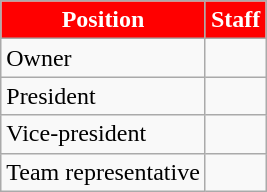<table class="wikitable">
<tr>
<th style="color:White; background:#FF0000;">Position</th>
<th style="color:White; background:#FF0000;">Staff</th>
</tr>
<tr>
<td>Owner</td>
<td></td>
</tr>
<tr>
<td>President</td>
<td></td>
</tr>
<tr>
<td>Vice-president</td>
<td></td>
</tr>
<tr>
<td>Team representative</td>
<td></td>
</tr>
</table>
